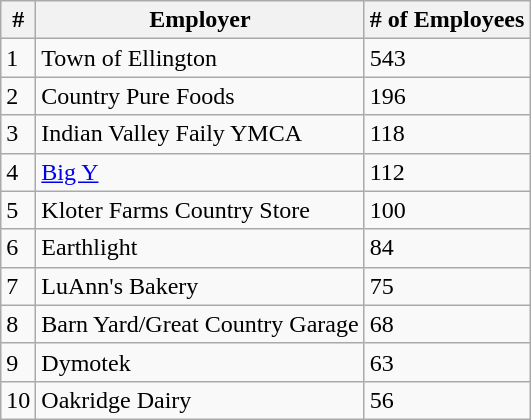<table class="wikitable">
<tr>
<th>#</th>
<th>Employer</th>
<th># of Employees</th>
</tr>
<tr>
<td>1</td>
<td>Town of Ellington</td>
<td>543</td>
</tr>
<tr>
<td>2</td>
<td>Country Pure Foods</td>
<td>196</td>
</tr>
<tr>
<td>3</td>
<td>Indian Valley Faily YMCA</td>
<td>118</td>
</tr>
<tr>
<td>4</td>
<td><a href='#'>Big Y</a></td>
<td>112</td>
</tr>
<tr>
<td>5</td>
<td>Kloter Farms Country Store</td>
<td>100</td>
</tr>
<tr>
<td>6</td>
<td>Earthlight</td>
<td>84</td>
</tr>
<tr>
<td>7</td>
<td>LuAnn's Bakery</td>
<td>75</td>
</tr>
<tr>
<td>8</td>
<td>Barn Yard/Great Country Garage</td>
<td>68</td>
</tr>
<tr>
<td>9</td>
<td>Dymotek</td>
<td>63</td>
</tr>
<tr>
<td>10</td>
<td>Oakridge Dairy</td>
<td>56</td>
</tr>
</table>
